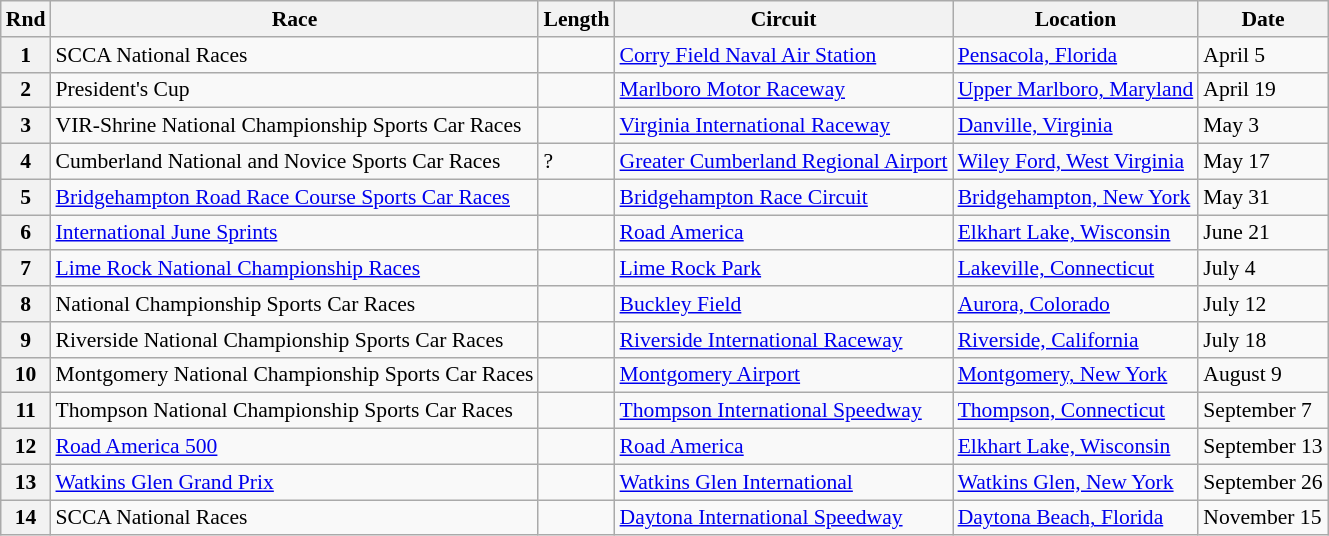<table class="wikitable" style="font-size: 90%;">
<tr>
<th>Rnd</th>
<th>Race</th>
<th>Length</th>
<th>Circuit</th>
<th>Location</th>
<th>Date</th>
</tr>
<tr>
<th>1</th>
<td>SCCA National Races</td>
<td></td>
<td><a href='#'>Corry Field Naval Air Station</a></td>
<td><a href='#'>Pensacola, Florida</a></td>
<td>April 5</td>
</tr>
<tr>
<th>2</th>
<td>President's Cup</td>
<td></td>
<td><a href='#'>Marlboro Motor Raceway</a></td>
<td><a href='#'>Upper Marlboro, Maryland</a></td>
<td>April 19</td>
</tr>
<tr>
<th>3</th>
<td>VIR-Shrine National Championship Sports Car Races</td>
<td></td>
<td><a href='#'>Virginia International Raceway</a></td>
<td><a href='#'>Danville, Virginia</a></td>
<td>May 3</td>
</tr>
<tr>
<th>4</th>
<td>Cumberland National and Novice Sports Car Races</td>
<td>?</td>
<td><a href='#'>Greater Cumberland Regional Airport</a></td>
<td><a href='#'>Wiley Ford, West Virginia</a></td>
<td>May 17</td>
</tr>
<tr>
<th>5</th>
<td><a href='#'>Bridgehampton Road Race Course Sports Car Races</a></td>
<td></td>
<td><a href='#'>Bridgehampton Race Circuit</a></td>
<td><a href='#'>Bridgehampton, New York</a></td>
<td>May 31</td>
</tr>
<tr>
<th>6</th>
<td><a href='#'>International June Sprints</a></td>
<td></td>
<td><a href='#'>Road America</a></td>
<td><a href='#'>Elkhart Lake, Wisconsin</a></td>
<td>June 21</td>
</tr>
<tr>
<th>7</th>
<td><a href='#'>Lime Rock National Championship Races</a></td>
<td></td>
<td><a href='#'>Lime Rock Park</a></td>
<td><a href='#'>Lakeville, Connecticut</a></td>
<td>July 4</td>
</tr>
<tr>
<th>8</th>
<td>National Championship Sports Car Races</td>
<td></td>
<td><a href='#'>Buckley Field</a></td>
<td><a href='#'>Aurora, Colorado</a></td>
<td>July 12</td>
</tr>
<tr>
<th>9</th>
<td>Riverside National Championship Sports Car Races</td>
<td></td>
<td><a href='#'>Riverside International Raceway</a></td>
<td><a href='#'>Riverside, California</a></td>
<td>July 18</td>
</tr>
<tr>
<th>10</th>
<td>Montgomery National Championship Sports Car Races</td>
<td></td>
<td><a href='#'>Montgomery Airport</a></td>
<td><a href='#'>Montgomery, New York</a></td>
<td>August 9</td>
</tr>
<tr>
<th>11</th>
<td>Thompson National Championship Sports Car Races</td>
<td></td>
<td><a href='#'>Thompson International Speedway</a></td>
<td><a href='#'>Thompson, Connecticut</a></td>
<td>September 7</td>
</tr>
<tr>
<th>12</th>
<td><a href='#'>Road America 500</a></td>
<td></td>
<td><a href='#'>Road America</a></td>
<td><a href='#'>Elkhart Lake, Wisconsin</a></td>
<td>September 13</td>
</tr>
<tr>
<th>13</th>
<td><a href='#'>Watkins Glen Grand Prix</a></td>
<td></td>
<td><a href='#'>Watkins Glen International</a></td>
<td><a href='#'>Watkins Glen, New York</a></td>
<td>September 26</td>
</tr>
<tr>
<th>14</th>
<td>SCCA National Races</td>
<td></td>
<td><a href='#'>Daytona International Speedway</a></td>
<td><a href='#'>Daytona Beach, Florida</a></td>
<td>November 15</td>
</tr>
</table>
